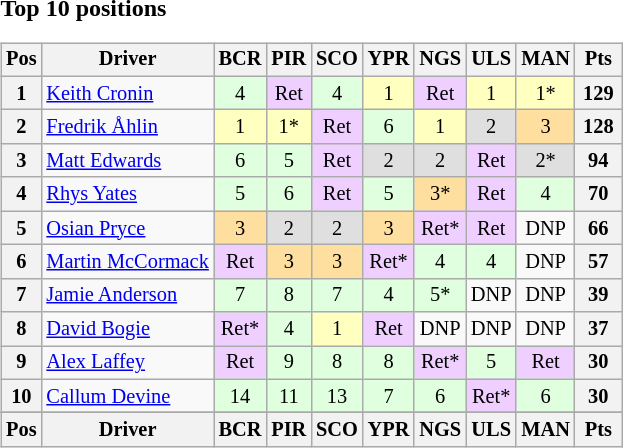<table>
<tr>
<td><strong>Top 10 positions</strong><br><table class="wikitable" style="font-size: 85%; text-align: center;">
<tr valign="top">
<th valign="middle">Pos</th>
<th valign="middle">Driver</th>
<th>BCR<br></th>
<th>PIR<br></th>
<th>SCO<br></th>
<th>YPR<br></th>
<th>NGS<br></th>
<th>ULS<br></th>
<th>MAN<br></th>
<th valign="middle"> Pts </th>
</tr>
<tr>
<th>1</th>
<td align=left> <a href='#'>Keith Cronin</a></td>
<td style="background:#dfffdf;">4</td>
<td style="background:#efcfff;">Ret</td>
<td style="background:#dfffdf;">4</td>
<td style="background:#ffffbf;">1</td>
<td style="background:#efcfff;">Ret</td>
<td style="background:#ffffbf;">1</td>
<td style="background:#ffffbf;">1*</td>
<th>129</th>
</tr>
<tr>
<th>2</th>
<td align=left> <a href='#'>Fredrik Åhlin</a></td>
<td style="background:#ffffbf;">1</td>
<td style="background:#ffffbf;">1*</td>
<td style="background:#efcfff;">Ret</td>
<td style="background:#dfffdf;">6</td>
<td style="background:#ffffbf;">1</td>
<td style="background:#dfdfdf;">2</td>
<td style="background:#ffdf9f;">3</td>
<th>128</th>
</tr>
<tr>
<th>3</th>
<td align=left> <a href='#'>Matt Edwards</a></td>
<td style="background:#dfffdf;">6</td>
<td style="background:#dfffdf;">5</td>
<td style="background:#efcfff;">Ret</td>
<td style="background:#dfdfdf;">2</td>
<td style="background:#dfdfdf;">2</td>
<td style="background:#efcfff;">Ret</td>
<td style="background:#dfdfdf;">2*</td>
<th>94</th>
</tr>
<tr>
<th>4</th>
<td align=left> <a href='#'>Rhys Yates</a></td>
<td style="background:#dfffdf;">5</td>
<td style="background:#dfffdf;">6</td>
<td style="background:#efcfff;">Ret</td>
<td style="background:#dfffdf;">5</td>
<td style="background:#ffdf9f;">3*</td>
<td style="background:#efcfff;">Ret</td>
<td style="background:#dfffdf;">4</td>
<th>70</th>
</tr>
<tr>
<th>5</th>
<td align=left> <a href='#'>Osian Pryce</a></td>
<td style="background:#ffdf9f;">3</td>
<td style="background:#dfdfdf;">2</td>
<td style="background:#dfdfdf;">2</td>
<td style="background:#ffdf9f;">3</td>
<td style="background:#efcfff;">Ret*</td>
<td style="background:#efcfff;">Ret</td>
<td>DNP</td>
<th>66</th>
</tr>
<tr>
<th>6</th>
<td align=left> <a href='#'>Martin McCormack</a></td>
<td style="background:#efcfff;">Ret</td>
<td style="background:#ffdf9f;">3</td>
<td style="background:#ffdf9f;">3</td>
<td style="background:#efcfff;">Ret*</td>
<td style="background:#dfffdf;">4</td>
<td style="background:#dfffdf;">4</td>
<td>DNP</td>
<th>57</th>
</tr>
<tr>
<th>7</th>
<td align=left> <a href='#'>Jamie Anderson</a></td>
<td style="background:#dfffdf;">7</td>
<td style="background:#dfffdf;">8</td>
<td style="background:#dfffdf;">7</td>
<td style="background:#dfffdf;">4</td>
<td style="background:#dfffdf;">5*</td>
<td>DNP</td>
<td>DNP</td>
<th>39</th>
</tr>
<tr>
<th>8</th>
<td align=left> <a href='#'>David Bogie</a></td>
<td style="background:#efcfff;">Ret*</td>
<td style="background:#dfffdf;">4</td>
<td style="background:#ffffbf;">1</td>
<td style="background:#efcfff;">Ret</td>
<td>DNP</td>
<td>DNP</td>
<td>DNP</td>
<th>37</th>
</tr>
<tr>
<th>9</th>
<td align=left> <a href='#'>Alex Laffey</a></td>
<td style="background:#efcfff;">Ret</td>
<td style="background:#dfffdf;">9</td>
<td style="background:#dfffdf;">8</td>
<td style="background:#dfffdf;">8</td>
<td style="background:#efcfff;">Ret*</td>
<td style="background:#dfffdf;">5</td>
<td style="background:#efcfff;">Ret</td>
<th>30</th>
</tr>
<tr>
<th>10</th>
<td align=left> <a href='#'>Callum Devine</a></td>
<td style="background:#dfffdf;">14</td>
<td style="background:#dfffdf;">11</td>
<td style="background:#dfffdf;">13</td>
<td style="background:#dfffdf;">7</td>
<td style="background:#dfffdf;">6</td>
<td style="background:#efcfff;">Ret*</td>
<td style="background:#dfffdf;">6</td>
<th>30</th>
</tr>
<tr>
</tr>
<tr valign="top">
<th valign="middle">Pos</th>
<th valign="middle">Driver</th>
<th>BCR<br></th>
<th>PIR<br></th>
<th>SCO<br></th>
<th>YPR<br></th>
<th>NGS<br></th>
<th>ULS<br></th>
<th>MAN<br></th>
<th valign="middle"> Pts </th>
</tr>
</table>
</td>
<td valign="top"><br></td>
</tr>
</table>
